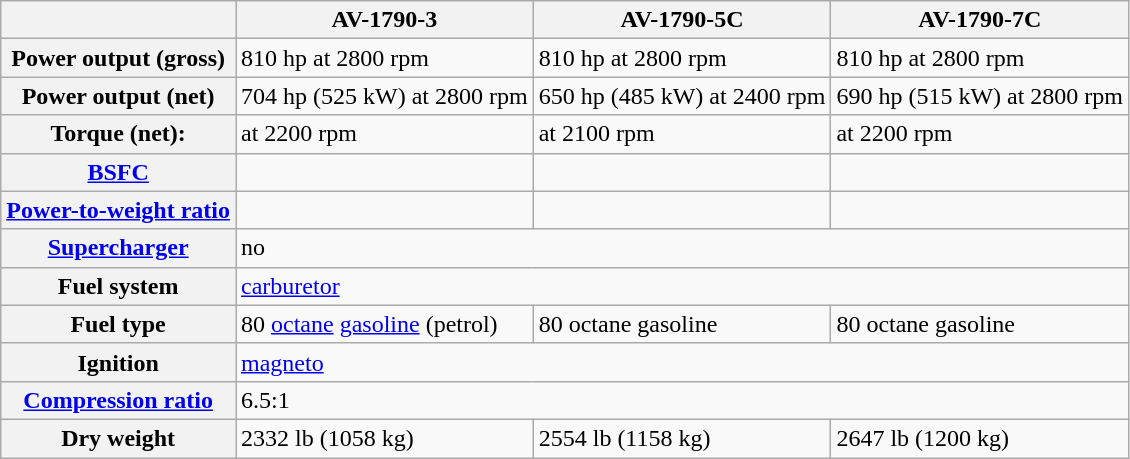<table class="wikitable">
<tr>
<th></th>
<th>AV-1790-3</th>
<th>AV-1790-5C</th>
<th>AV-1790-7C</th>
</tr>
<tr>
<th>Power output (gross)</th>
<td>810 hp at 2800 rpm</td>
<td>810 hp at 2800 rpm</td>
<td>810 hp at 2800 rpm</td>
</tr>
<tr>
<th>Power output (net)</th>
<td>704 hp (525 kW) at 2800 rpm</td>
<td>650 hp (485 kW) at 2400 rpm</td>
<td>690 hp (515 kW) at 2800 rpm</td>
</tr>
<tr>
<th>Torque (net):</th>
<td> at 2200 rpm</td>
<td> at 2100 rpm</td>
<td> at 2200 rpm</td>
</tr>
<tr>
<th><a href='#'>BSFC</a></th>
<td></td>
<td></td>
<td></td>
</tr>
<tr>
<th><a href='#'>Power-to-weight ratio</a></th>
<td></td>
<td></td>
<td></td>
</tr>
<tr>
<th><a href='#'>Supercharger</a></th>
<td colspan="3">no</td>
</tr>
<tr>
<th>Fuel system</th>
<td colspan="3"><a href='#'>carburetor</a></td>
</tr>
<tr>
<th>Fuel type</th>
<td>80 <a href='#'>octane</a> <a href='#'>gasoline</a> (petrol)</td>
<td>80 octane gasoline</td>
<td>80 octane gasoline</td>
</tr>
<tr>
<th>Ignition</th>
<td colspan="3"><a href='#'>magneto</a></td>
</tr>
<tr>
<th><a href='#'>Compression ratio</a></th>
<td colspan="3">6.5:1</td>
</tr>
<tr>
<th>Dry weight</th>
<td>2332 lb (1058 kg)</td>
<td>2554 lb (1158 kg)</td>
<td>2647 lb (1200 kg)</td>
</tr>
</table>
